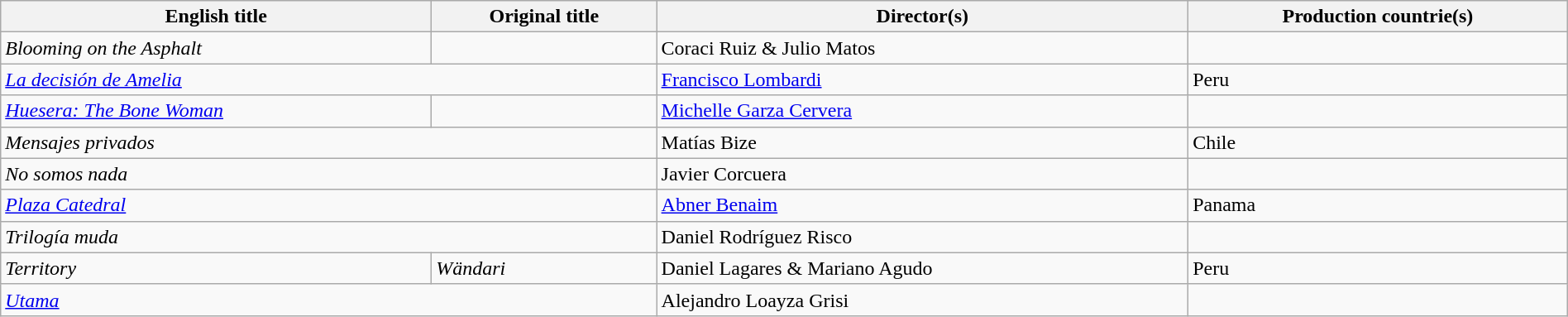<table class="sortable wikitable" style="width:100%; margin-bottom:4px" cellpadding="5">
<tr>
<th scope="col">English title</th>
<th scope="col">Original title</th>
<th scope="col">Director(s)</th>
<th scope="col">Production countrie(s)</th>
</tr>
<tr>
<td><em>Blooming on the Asphalt</em></td>
<td></td>
<td>Coraci Ruiz & Julio Matos</td>
<td></td>
</tr>
<tr>
<td colspan="2"><em><a href='#'>La decisión de Amelia</a></em></td>
<td><a href='#'>Francisco Lombardi</a></td>
<td>Peru</td>
</tr>
<tr>
<td><em><a href='#'>Huesera: The Bone Woman</a></em></td>
<td></td>
<td><a href='#'>Michelle Garza Cervera</a></td>
<td></td>
</tr>
<tr>
<td colspan="2"><em>Mensajes privados</em></td>
<td>Matías Bize</td>
<td>Chile</td>
</tr>
<tr>
<td colspan = "2"><em>No somos nada</em></td>
<td>Javier Corcuera</td>
<td></td>
</tr>
<tr>
<td colspan = "2"><em><a href='#'>Plaza Catedral</a></em></td>
<td><a href='#'>Abner Benaim</a></td>
<td>Panama</td>
</tr>
<tr>
<td colspan = "2"><em>Trilogía muda</em></td>
<td>Daniel Rodríguez Risco</td>
<td></td>
</tr>
<tr>
<td><em>Territory</em></td>
<td><em>Wändari</em></td>
<td>Daniel Lagares & Mariano Agudo</td>
<td>Peru</td>
</tr>
<tr>
<td colspan="2"><em><a href='#'>Utama</a></em></td>
<td>Alejandro Loayza Grisi</td>
<td></td>
</tr>
</table>
